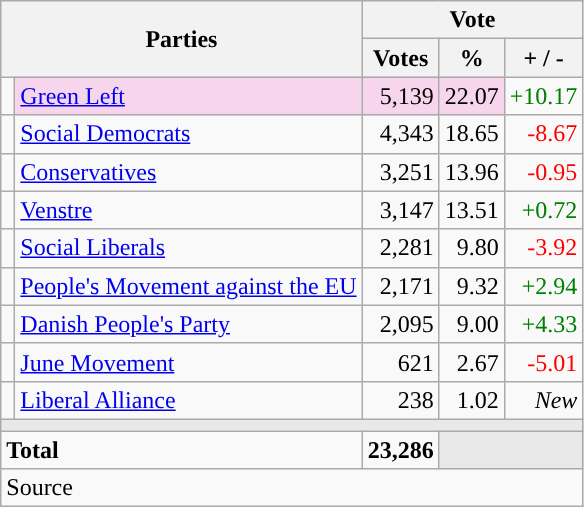<table class="wikitable" style="text-align:right;">
<tr>
<th style="text-align:centre;" rowspan="2" colspan="2" width="225">Parties</th>
<th colspan="3">Vote</th>
</tr>
<tr>
<th width="15">Votes</th>
<th width="15">%</th>
<th width="15">+ / -</th>
</tr>
<tr>
<td width="2" style="color:inherit;background:"></td>
<td bgcolor=#f7d5ed   align="left"><a href='#'>Green Left</a></td>
<td bgcolor=#f7d5ed>5,139</td>
<td bgcolor=#f7d5ed>22.07</td>
<td style=color:green;>+10.17</td>
</tr>
<tr>
<td width="2" style="color:inherit;background:"></td>
<td align="left"><a href='#'>Social Democrats</a></td>
<td>4,343</td>
<td>18.65</td>
<td style=color:red;>-8.67</td>
</tr>
<tr>
<td width="2" style="color:inherit;background:"></td>
<td align="left"><a href='#'>Conservatives</a></td>
<td>3,251</td>
<td>13.96</td>
<td style=color:red;>-0.95</td>
</tr>
<tr>
<td width="2" style="color:inherit;background:"></td>
<td align="left"><a href='#'>Venstre</a></td>
<td>3,147</td>
<td>13.51</td>
<td style=color:green;>+0.72</td>
</tr>
<tr>
<td width="2" style="color:inherit;background:"></td>
<td align="left"><a href='#'>Social Liberals</a></td>
<td>2,281</td>
<td>9.80</td>
<td style=color:red;>-3.92</td>
</tr>
<tr>
<td width="2" style="color:inherit;background:"></td>
<td align="left"><a href='#'>People's Movement against the EU</a></td>
<td>2,171</td>
<td>9.32</td>
<td style=color:green;>+2.94</td>
</tr>
<tr>
<td width="2" style="color:inherit;background:"></td>
<td align="left"><a href='#'>Danish People's Party</a></td>
<td>2,095</td>
<td>9.00</td>
<td style=color:green;>+4.33</td>
</tr>
<tr>
<td width="2" style="color:inherit;background:"></td>
<td align="left"><a href='#'>June Movement</a></td>
<td>621</td>
<td>2.67</td>
<td style=color:red;>-5.01</td>
</tr>
<tr>
<td width="2" style="color:inherit;background:"></td>
<td align="left"><a href='#'>Liberal Alliance</a></td>
<td>238</td>
<td>1.02</td>
<td><em>New</em></td>
</tr>
<tr>
<td colspan="7" bgcolor="#E9E9E9"></td>
</tr>
<tr>
<td align="left" colspan="2"><strong>Total</strong></td>
<td><strong>23,286</strong></td>
<td bgcolor="#E9E9E9" colspan="2"></td>
</tr>
<tr>
<td align="left" colspan="6">Source</td>
</tr>
</table>
